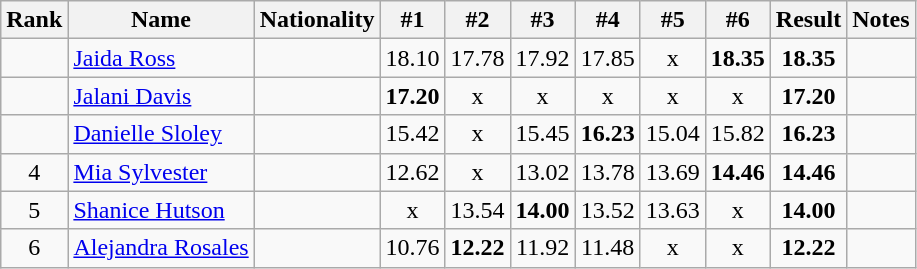<table class="wikitable sortable" style="text-align:center">
<tr>
<th>Rank</th>
<th>Name</th>
<th>Nationality</th>
<th>#1</th>
<th>#2</th>
<th>#3</th>
<th>#4</th>
<th>#5</th>
<th>#6</th>
<th>Result</th>
<th>Notes</th>
</tr>
<tr>
<td></td>
<td align=left><a href='#'>Jaida Ross</a></td>
<td align=left></td>
<td>18.10</td>
<td>17.78</td>
<td>17.92</td>
<td>17.85</td>
<td>x</td>
<td><strong>18.35</strong></td>
<td><strong>18.35</strong></td>
<td></td>
</tr>
<tr>
<td></td>
<td align=left><a href='#'>Jalani Davis</a></td>
<td align=left></td>
<td><strong>17.20</strong></td>
<td>x</td>
<td>x</td>
<td>x</td>
<td>x</td>
<td>x</td>
<td><strong>17.20</strong></td>
<td></td>
</tr>
<tr>
<td></td>
<td align=left><a href='#'>Danielle Sloley</a></td>
<td align=left></td>
<td>15.42</td>
<td>x</td>
<td>15.45</td>
<td><strong>16.23</strong></td>
<td>15.04</td>
<td>15.82</td>
<td><strong>16.23</strong></td>
<td></td>
</tr>
<tr>
<td>4</td>
<td align=left><a href='#'>Mia Sylvester</a></td>
<td align=left></td>
<td>12.62</td>
<td>x</td>
<td>13.02</td>
<td>13.78</td>
<td>13.69</td>
<td><strong>14.46</strong></td>
<td><strong>14.46</strong></td>
<td></td>
</tr>
<tr>
<td>5</td>
<td align=left><a href='#'>Shanice Hutson</a></td>
<td align=left></td>
<td>x</td>
<td>13.54</td>
<td><strong>14.00</strong></td>
<td>13.52</td>
<td>13.63</td>
<td>x</td>
<td><strong>14.00</strong></td>
<td></td>
</tr>
<tr>
<td>6</td>
<td align=left><a href='#'>Alejandra Rosales</a></td>
<td align=left></td>
<td>10.76</td>
<td><strong>12.22</strong></td>
<td>11.92</td>
<td>11.48</td>
<td>x</td>
<td>x</td>
<td><strong>12.22</strong></td>
<td></td>
</tr>
</table>
